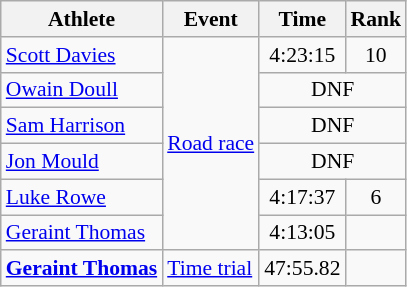<table class=wikitable style="font-size:90%;">
<tr>
<th>Athlete</th>
<th>Event</th>
<th>Time</th>
<th>Rank</th>
</tr>
<tr align=center>
<td align=left><a href='#'>Scott Davies</a></td>
<td align=left rowspan=6><a href='#'>Road race</a></td>
<td>4:23:15</td>
<td>10</td>
</tr>
<tr align=center>
<td align=left><a href='#'>Owain Doull</a></td>
<td colspan=2>DNF</td>
</tr>
<tr align=center>
<td align=left><a href='#'>Sam Harrison</a></td>
<td colspan=2>DNF</td>
</tr>
<tr align=center>
<td align=left><a href='#'>Jon Mould</a></td>
<td colspan=2>DNF</td>
</tr>
<tr align=center>
<td align=left><a href='#'>Luke Rowe</a></td>
<td>4:17:37</td>
<td>6</td>
</tr>
<tr align=center>
<td align=left><a href='#'>Geraint Thomas</a></td>
<td>4:13:05</td>
<td></td>
</tr>
<tr align=center>
<td align=left><strong><a href='#'>Geraint Thomas</a></strong></td>
<td align=left rowspan=3><a href='#'>Time trial</a></td>
<td>47:55.82</td>
<td></td>
</tr>
</table>
